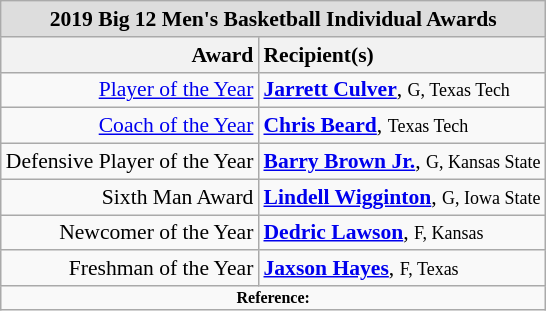<table class="wikitable" style="white-space:nowrap; font-size:90%;">
<tr>
<td colspan="7" style="text-align:center; background:#ddd;"><strong>2019 Big 12 Men's Basketball Individual Awards</strong></td>
</tr>
<tr>
<th style="text-align:right;">Award</th>
<th style="text-align:left;">Recipient(s)</th>
</tr>
<tr>
<td style="text-align:right;"><a href='#'>Player of the Year</a></td>
<td style="text-align:left;"><strong><a href='#'>Jarrett Culver</a></strong>, <small>G, Texas Tech</small><br></td>
</tr>
<tr>
<td style="text-align:right;"><a href='#'>Coach of the Year</a></td>
<td style="text-align:left;"><strong><a href='#'>Chris Beard</a></strong>, <small>Texas Tech</small></td>
</tr>
<tr>
<td style="text-align:right;">Defensive Player of the Year</td>
<td style="text-align:left;"><strong><a href='#'>Barry Brown Jr.</a></strong>, <small>G, Kansas State</small><br></td>
</tr>
<tr>
<td style="text-align:right;">Sixth Man Award</td>
<td style="text-align:left;"><strong><a href='#'>Lindell Wigginton</a></strong>, <small>G, Iowa State</small><br></td>
</tr>
<tr>
<td style="text-align:right;">Newcomer of the Year</td>
<td style="text-align:left;"><strong><a href='#'>Dedric Lawson</a></strong>, <small>F, Kansas</small><br></td>
</tr>
<tr>
<td style="text-align:right;">Freshman of the Year</td>
<td style="text-align:left;"><strong><a href='#'>Jaxson Hayes</a></strong>, <small>F, Texas</small><br></td>
</tr>
<tr>
<td colspan="4"  style="font-size:8pt; text-align:center;"><strong>Reference:</strong></td>
</tr>
</table>
